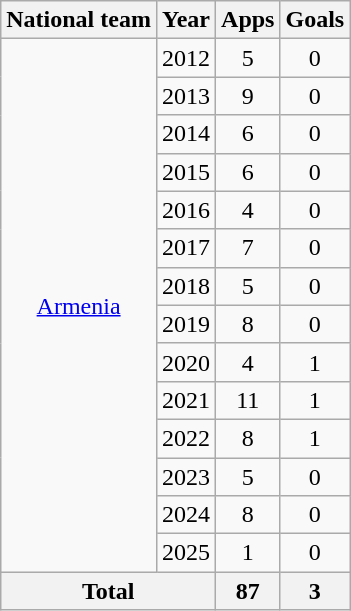<table class="wikitable" style="text-align:center">
<tr>
<th>National team</th>
<th>Year</th>
<th>Apps</th>
<th>Goals</th>
</tr>
<tr>
<td rowspan="14"><a href='#'>Armenia</a></td>
<td>2012</td>
<td>5</td>
<td>0</td>
</tr>
<tr>
<td>2013</td>
<td>9</td>
<td>0</td>
</tr>
<tr>
<td>2014</td>
<td>6</td>
<td>0</td>
</tr>
<tr>
<td>2015</td>
<td>6</td>
<td>0</td>
</tr>
<tr>
<td>2016</td>
<td>4</td>
<td>0</td>
</tr>
<tr>
<td>2017</td>
<td>7</td>
<td>0</td>
</tr>
<tr>
<td>2018</td>
<td>5</td>
<td>0</td>
</tr>
<tr>
<td>2019</td>
<td>8</td>
<td>0</td>
</tr>
<tr>
<td>2020</td>
<td>4</td>
<td>1</td>
</tr>
<tr>
<td>2021</td>
<td>11</td>
<td>1</td>
</tr>
<tr>
<td>2022</td>
<td>8</td>
<td>1</td>
</tr>
<tr>
<td>2023</td>
<td>5</td>
<td>0</td>
</tr>
<tr>
<td>2024</td>
<td>8</td>
<td>0</td>
</tr>
<tr>
<td>2025</td>
<td>1</td>
<td>0</td>
</tr>
<tr>
<th colspan="2">Total</th>
<th>87</th>
<th>3</th>
</tr>
</table>
